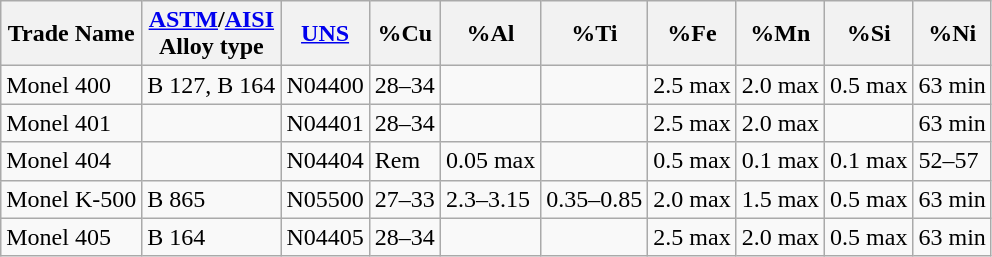<table class="wikitable">
<tr>
<th>Trade Name</th>
<th><a href='#'>ASTM</a>/<a href='#'>AISI</a><br>Alloy type</th>
<th><a href='#'>UNS</a></th>
<th>%Cu</th>
<th>%Al</th>
<th>%Ti</th>
<th>%Fe</th>
<th>%Mn</th>
<th>%Si</th>
<th>%Ni</th>
</tr>
<tr>
<td>Monel 400</td>
<td>B 127, B 164</td>
<td>N04400</td>
<td>28–34</td>
<td></td>
<td></td>
<td>2.5 max</td>
<td>2.0 max</td>
<td>0.5 max</td>
<td>63 min</td>
</tr>
<tr>
<td>Monel 401</td>
<td></td>
<td>N04401</td>
<td>28–34</td>
<td></td>
<td></td>
<td>2.5 max</td>
<td>2.0 max</td>
<td></td>
<td>63 min</td>
</tr>
<tr>
<td>Monel 404</td>
<td></td>
<td>N04404</td>
<td>Rem</td>
<td>0.05 max</td>
<td></td>
<td>0.5 max</td>
<td>0.1 max</td>
<td>0.1 max</td>
<td>52–57</td>
</tr>
<tr>
<td>Monel K-500</td>
<td>B 865</td>
<td>N05500</td>
<td>27–33</td>
<td>2.3–3.15</td>
<td>0.35–0.85</td>
<td>2.0 max</td>
<td>1.5 max</td>
<td>0.5 max</td>
<td>63 min</td>
</tr>
<tr>
<td>Monel 405</td>
<td>B 164</td>
<td>N04405</td>
<td>28–34</td>
<td></td>
<td></td>
<td>2.5 max</td>
<td>2.0 max</td>
<td>0.5 max</td>
<td>63 min</td>
</tr>
</table>
